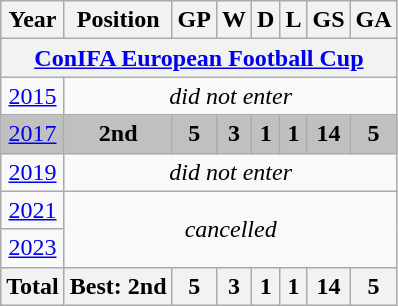<table class="wikitable" style="text-align:center;">
<tr>
<th>Year</th>
<th>Position</th>
<th>GP</th>
<th>W</th>
<th>D</th>
<th>L</th>
<th>GS</th>
<th>GA</th>
</tr>
<tr>
<th colspan="8"><a href='#'>ConIFA European Football Cup</a></th>
</tr>
<tr>
<td> <a href='#'>2015</a></td>
<td colspan=7><em>did not enter</em></td>
</tr>
<tr style="background:silver;">
<td> <a href='#'>2017</a></td>
<td><strong>2nd</strong></td>
<td><strong>5</strong></td>
<td><strong>3</strong></td>
<td><strong>1</strong></td>
<td><strong>1</strong></td>
<td><strong>14</strong></td>
<td><strong>5</strong></td>
</tr>
<tr>
<td> <a href='#'>2019</a></td>
<td colspan=7><em>did not enter</em></td>
</tr>
<tr>
<td> <a href='#'>2021</a></td>
<td colspan=7 rowspan=2><em>cancelled</em></td>
</tr>
<tr>
<td> <a href='#'>2023</a></td>
</tr>
<tr>
<th>Total</th>
<th>Best: 2nd</th>
<th>5</th>
<th>3</th>
<th>1</th>
<th>1</th>
<th>14</th>
<th>5</th>
</tr>
</table>
